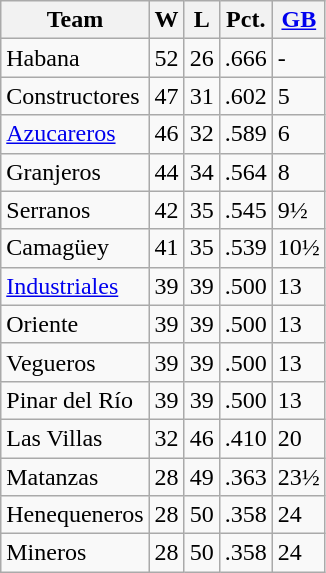<table class="wikitable">
<tr>
<th>Team</th>
<th>W</th>
<th>L</th>
<th>Pct.</th>
<th><a href='#'>GB</a></th>
</tr>
<tr>
<td>Habana</td>
<td>52</td>
<td>26</td>
<td>.666</td>
<td>-</td>
</tr>
<tr>
<td>Constructores</td>
<td>47</td>
<td>31</td>
<td>.602</td>
<td>5</td>
</tr>
<tr>
<td><a href='#'>Azucareros</a></td>
<td>46</td>
<td>32</td>
<td>.589</td>
<td>6</td>
</tr>
<tr>
<td>Granjeros</td>
<td>44</td>
<td>34</td>
<td>.564</td>
<td>8</td>
</tr>
<tr>
<td>Serranos</td>
<td>42</td>
<td>35</td>
<td>.545</td>
<td>9½</td>
</tr>
<tr>
<td>Camagüey</td>
<td>41</td>
<td>35</td>
<td>.539</td>
<td>10½</td>
</tr>
<tr>
<td><a href='#'>Industriales</a></td>
<td>39</td>
<td>39</td>
<td>.500</td>
<td>13</td>
</tr>
<tr>
<td>Oriente</td>
<td>39</td>
<td>39</td>
<td>.500</td>
<td>13</td>
</tr>
<tr>
<td>Vegueros</td>
<td>39</td>
<td>39</td>
<td>.500</td>
<td>13</td>
</tr>
<tr>
<td>Pinar del Río</td>
<td>39</td>
<td>39</td>
<td>.500</td>
<td>13</td>
</tr>
<tr>
<td>Las Villas</td>
<td>32</td>
<td>46</td>
<td>.410</td>
<td>20</td>
</tr>
<tr>
<td>Matanzas</td>
<td>28</td>
<td>49</td>
<td>.363</td>
<td>23½</td>
</tr>
<tr>
<td>Henequeneros</td>
<td>28</td>
<td>50</td>
<td>.358</td>
<td>24</td>
</tr>
<tr>
<td>Mineros</td>
<td>28</td>
<td>50</td>
<td>.358</td>
<td>24</td>
</tr>
</table>
